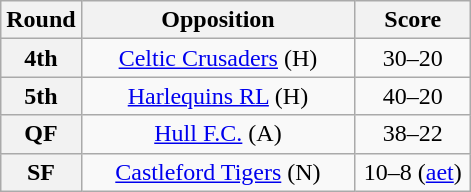<table class="wikitable plainrowheaders" style="text-align:center;margin:0">
<tr>
<th scope="col" style="width:25px">Round</th>
<th scope="col" style="width:175px">Opposition</th>
<th scope="col" style="width:70px">Score</th>
</tr>
<tr>
<th scope=row style="text-align:center">4th</th>
<td> <a href='#'>Celtic Crusaders</a> (H)</td>
<td>30–20</td>
</tr>
<tr>
<th scope=row style="text-align:center">5th</th>
<td> <a href='#'>Harlequins RL</a> (H)</td>
<td>40–20</td>
</tr>
<tr>
<th scope=row style="text-align:center">QF</th>
<td> <a href='#'>Hull F.C.</a> (A)</td>
<td>38–22</td>
</tr>
<tr>
<th scope=row style="text-align:center">SF</th>
<td> <a href='#'>Castleford Tigers</a> (N)</td>
<td>10–8 (<a href='#'>aet</a>)</td>
</tr>
</table>
